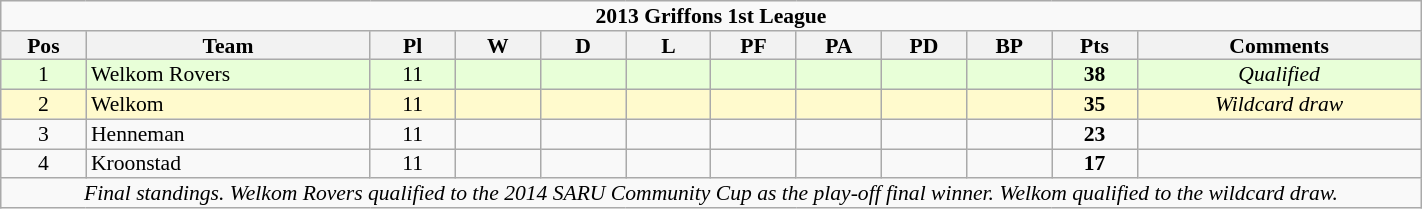<table class="wikitable"  style="text-align:center; line-height:90%; font-size:90%; width:75%;">
<tr>
<td colspan=12><strong>2013 Griffons 1st League</strong></td>
</tr>
<tr>
<th style="width:6%;">Pos</th>
<th style="width:20%;">Team</th>
<th style="width:6%;">Pl</th>
<th style="width:6%;">W</th>
<th style="width:6%;">D</th>
<th style="width:6%;">L</th>
<th style="width:6%;">PF</th>
<th style="width:6%;">PA</th>
<th style="width:6%;">PD</th>
<th style="width:6%;">BP</th>
<th style="width:6%;">Pts</th>
<th style="width:20%;">Comments<br></th>
</tr>
<tr bgcolor="#E8FFD8">
<td>1</td>
<td style="text-align:left;">Welkom Rovers</td>
<td>11</td>
<td></td>
<td></td>
<td></td>
<td></td>
<td></td>
<td></td>
<td></td>
<td><strong>38</strong></td>
<td><em>Qualified</em></td>
</tr>
<tr bgcolor="#FFFACD">
<td>2</td>
<td style="text-align:left;">Welkom</td>
<td>11</td>
<td></td>
<td></td>
<td></td>
<td></td>
<td></td>
<td></td>
<td></td>
<td><strong>35</strong></td>
<td><em>Wildcard draw</em></td>
</tr>
<tr>
<td>3</td>
<td style="text-align:left;">Henneman</td>
<td>11</td>
<td></td>
<td></td>
<td></td>
<td></td>
<td></td>
<td></td>
<td></td>
<td><strong>23</strong></td>
<td></td>
</tr>
<tr>
<td>4</td>
<td style="text-align:left;">Kroonstad</td>
<td>11</td>
<td></td>
<td></td>
<td></td>
<td></td>
<td></td>
<td></td>
<td></td>
<td><strong>17</strong></td>
<td></td>
</tr>
<tr>
<td colspan=12><em>Final standings. Welkom Rovers qualified to the 2014 SARU Community Cup as the play-off final winner. Welkom qualified to the wildcard draw.</em></td>
</tr>
</table>
